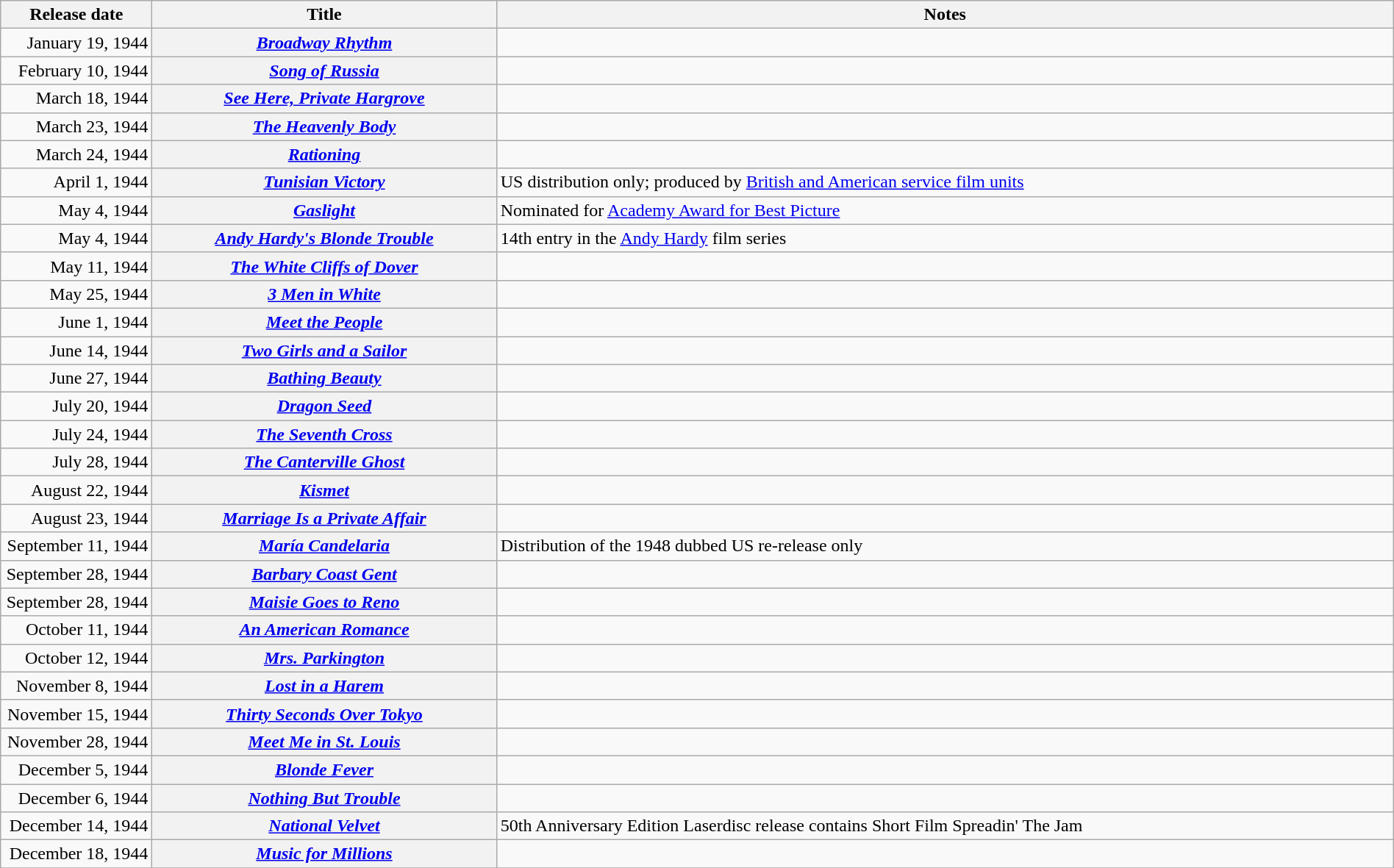<table class="wikitable sortable" style="width:100%;">
<tr>
<th scope="col" style="width:130px;">Release date</th>
<th>Title</th>
<th>Notes</th>
</tr>
<tr>
<td style="text-align:right;">January 19, 1944</td>
<th scope="row"><em><a href='#'>Broadway Rhythm</a></em></th>
<td></td>
</tr>
<tr>
<td style="text-align:right;">February 10, 1944</td>
<th scope="row"><em><a href='#'>Song of Russia</a></em></th>
<td></td>
</tr>
<tr>
<td style="text-align:right;">March 18, 1944</td>
<th scope="row"><em><a href='#'>See Here, Private Hargrove</a></em></th>
<td></td>
</tr>
<tr>
<td style="text-align:right;">March 23, 1944</td>
<th scope="row"><em><a href='#'>The Heavenly Body</a></em></th>
<td></td>
</tr>
<tr>
<td style="text-align:right;">March 24, 1944</td>
<th scope="row"><em><a href='#'>Rationing</a></em></th>
<td></td>
</tr>
<tr>
<td style="text-align:right;">April 1, 1944</td>
<th scope="row"><em><a href='#'>Tunisian Victory</a></em></th>
<td>US distribution only; produced by <a href='#'>British and American service film units</a></td>
</tr>
<tr>
<td style="text-align:right;">May 4, 1944</td>
<th scope="row"><em><a href='#'>Gaslight</a></em></th>
<td>Nominated for <a href='#'>Academy Award for Best Picture</a></td>
</tr>
<tr>
<td style="text-align:right;">May 4, 1944</td>
<th scope="row"><em><a href='#'>Andy Hardy's Blonde Trouble</a></em></th>
<td>14th entry in the <a href='#'>Andy Hardy</a> film series</td>
</tr>
<tr>
<td style="text-align:right;">May 11, 1944</td>
<th scope="row"><em><a href='#'>The White Cliffs of Dover</a></em></th>
<td></td>
</tr>
<tr>
<td style="text-align:right;">May 25, 1944</td>
<th scope="row"><em><a href='#'>3 Men in White</a></em></th>
<td></td>
</tr>
<tr>
<td style="text-align:right;">June 1, 1944</td>
<th scope="row"><em><a href='#'>Meet the People</a></em></th>
<td></td>
</tr>
<tr>
<td style="text-align:right;">June 14, 1944</td>
<th scope="row"><em><a href='#'>Two Girls and a Sailor</a></em></th>
<td></td>
</tr>
<tr>
<td style="text-align:right;">June 27, 1944</td>
<th scope="row"><em><a href='#'>Bathing Beauty</a></em></th>
<td></td>
</tr>
<tr>
<td style="text-align:right;">July 20, 1944</td>
<th scope="row"><em><a href='#'>Dragon Seed</a></em></th>
<td></td>
</tr>
<tr>
<td style="text-align:right;">July 24, 1944</td>
<th scope="row"><em><a href='#'>The Seventh Cross</a></em></th>
<td></td>
</tr>
<tr>
<td style="text-align:right;">July 28, 1944</td>
<th scope="row"><em><a href='#'>The Canterville Ghost</a></em></th>
<td></td>
</tr>
<tr>
<td style="text-align:right;">August 22, 1944</td>
<th scope="row"><em><a href='#'>Kismet</a></em></th>
<td></td>
</tr>
<tr>
<td style="text-align:right;">August 23, 1944</td>
<th scope="row"><em><a href='#'>Marriage Is a Private Affair</a></em></th>
<td></td>
</tr>
<tr>
<td style="text-align:right;">September 11, 1944</td>
<th scope="row"><em><a href='#'>María Candelaria</a></em></th>
<td>Distribution of the 1948 dubbed US re-release only</td>
</tr>
<tr>
<td style="text-align:right;">September 28, 1944</td>
<th scope="row"><em><a href='#'>Barbary Coast Gent</a></em></th>
<td></td>
</tr>
<tr>
<td style="text-align:right;">September 28, 1944</td>
<th scope="row"><em><a href='#'>Maisie Goes to Reno</a></em></th>
<td></td>
</tr>
<tr>
<td style="text-align:right;">October 11, 1944</td>
<th scope="row"><em><a href='#'>An American Romance</a></em></th>
<td></td>
</tr>
<tr>
<td style="text-align:right;">October 12, 1944</td>
<th scope="row"><em><a href='#'>Mrs. Parkington</a></em></th>
<td></td>
</tr>
<tr>
<td style="text-align:right;">November 8, 1944</td>
<th scope="row"><em><a href='#'>Lost in a Harem</a></em></th>
<td></td>
</tr>
<tr>
<td style="text-align:right;">November 15, 1944</td>
<th scope="row"><em><a href='#'>Thirty Seconds Over Tokyo</a></em></th>
<td></td>
</tr>
<tr>
<td style="text-align:right;">November 28, 1944</td>
<th scope="row"><em><a href='#'>Meet Me in St. Louis</a></em></th>
<td></td>
</tr>
<tr>
<td style="text-align:right;">December 5, 1944</td>
<th scope="row"><em><a href='#'>Blonde Fever</a></em></th>
<td></td>
</tr>
<tr>
<td style="text-align:right;">December 6, 1944</td>
<th scope="row"><em><a href='#'>Nothing But Trouble</a></em></th>
<td></td>
</tr>
<tr>
<td style="text-align:right;">December 14, 1944</td>
<th scope="row"><em><a href='#'>National Velvet</a></em></th>
<td>50th Anniversary Edition Laserdisc release contains Short Film Spreadin' The Jam</td>
</tr>
<tr>
<td style="text-align:right;">December 18, 1944</td>
<th scope="row"><em><a href='#'>Music for Millions</a></em></th>
<td></td>
</tr>
<tr>
</tr>
</table>
